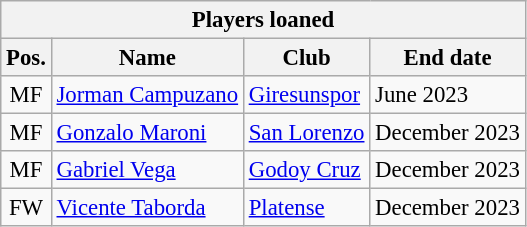<table class="wikitable" style="font-size:95%;">
<tr>
<th colspan="6">Players loaned</th>
</tr>
<tr>
<th>Pos.</th>
<th>Name</th>
<th>Club</th>
<th>End date</th>
</tr>
<tr>
<td align="center">MF</td>
<td> <a href='#'>Jorman Campuzano</a></td>
<td> <a href='#'>Giresunspor</a></td>
<td>June 2023</td>
</tr>
<tr>
<td align="center">MF</td>
<td> <a href='#'>Gonzalo Maroni</a></td>
<td> <a href='#'>San Lorenzo</a></td>
<td>December 2023</td>
</tr>
<tr>
<td align="center">MF</td>
<td> <a href='#'>Gabriel Vega</a></td>
<td> <a href='#'>Godoy Cruz</a></td>
<td>December 2023</td>
</tr>
<tr>
<td align="center">FW</td>
<td> <a href='#'>Vicente Taborda</a></td>
<td> <a href='#'>Platense</a></td>
<td>December 2023</td>
</tr>
</table>
